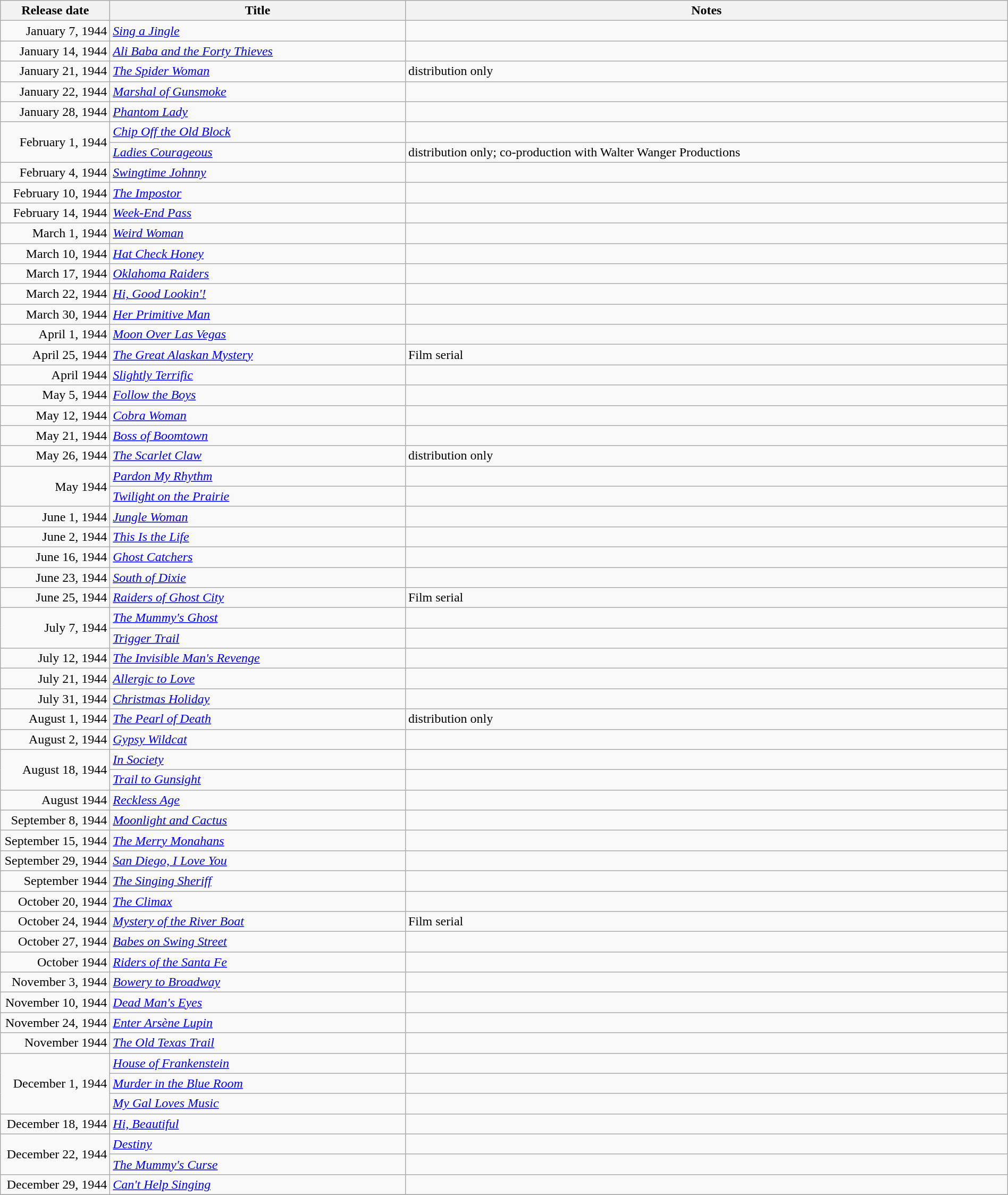<table class="wikitable sortable" style="width:100%;">
<tr>
<th scope="col" style="width:130px;">Release date</th>
<th>Title</th>
<th>Notes</th>
</tr>
<tr>
<td style="text-align:right;">January 7, 1944</td>
<td><em><a href='#'>Sing a Jingle</a></em></td>
<td></td>
</tr>
<tr>
<td style="text-align:right;">January 14, 1944</td>
<td><em><a href='#'>Ali Baba and the Forty Thieves</a></em></td>
<td></td>
</tr>
<tr>
<td style="text-align:right;">January 21, 1944</td>
<td><em><a href='#'>The Spider Woman</a></em></td>
<td>distribution only</td>
</tr>
<tr>
<td style="text-align:right;">January 22, 1944</td>
<td><em><a href='#'>Marshal of Gunsmoke</a></em></td>
<td></td>
</tr>
<tr>
<td style="text-align:right;">January 28, 1944</td>
<td><em><a href='#'>Phantom Lady</a></em></td>
<td></td>
</tr>
<tr>
<td style="text-align:right;" rowspan="2">February 1, 1944</td>
<td><em><a href='#'>Chip Off the Old Block</a></em></td>
<td></td>
</tr>
<tr>
<td><em><a href='#'>Ladies Courageous</a></em></td>
<td>distribution only; co-production with Walter Wanger Productions</td>
</tr>
<tr>
<td style="text-align:right;">February 4, 1944</td>
<td><em><a href='#'>Swingtime Johnny</a></em></td>
<td></td>
</tr>
<tr>
<td style="text-align:right;">February 10, 1944</td>
<td><em><a href='#'>The Impostor</a></em></td>
<td></td>
</tr>
<tr>
<td style="text-align:right;">February 14, 1944</td>
<td><em><a href='#'>Week-End Pass</a></em></td>
<td></td>
</tr>
<tr>
<td style="text-align:right;">March 1, 1944</td>
<td><em><a href='#'>Weird Woman</a></em></td>
<td></td>
</tr>
<tr>
<td style="text-align:right;">March 10, 1944</td>
<td><em><a href='#'>Hat Check Honey</a></em></td>
<td></td>
</tr>
<tr>
<td style="text-align:right;">March 17, 1944</td>
<td><em><a href='#'>Oklahoma Raiders</a></em></td>
<td></td>
</tr>
<tr>
<td style="text-align:right;">March 22, 1944</td>
<td><em><a href='#'>Hi, Good Lookin'!</a></em></td>
<td></td>
</tr>
<tr>
<td style="text-align:right;">March 30, 1944</td>
<td><em><a href='#'>Her Primitive Man</a></em></td>
<td></td>
</tr>
<tr>
<td style="text-align:right;">April 1, 1944</td>
<td><em><a href='#'>Moon Over Las Vegas</a></em></td>
<td></td>
</tr>
<tr>
<td style="text-align:right;">April 25, 1944</td>
<td><em><a href='#'>The Great Alaskan Mystery</a></em></td>
<td>Film serial</td>
</tr>
<tr>
<td style="text-align:right;">April 1944</td>
<td><em><a href='#'>Slightly Terrific</a></em></td>
<td></td>
</tr>
<tr>
<td style="text-align:right;">May 5, 1944</td>
<td><em><a href='#'>Follow the Boys</a></em></td>
<td></td>
</tr>
<tr>
<td style="text-align:right;">May 12, 1944</td>
<td><em><a href='#'>Cobra Woman</a></em></td>
<td></td>
</tr>
<tr>
<td style="text-align:right;">May 21, 1944</td>
<td><em><a href='#'>Boss of Boomtown</a></em></td>
<td></td>
</tr>
<tr>
<td style="text-align:right;">May 26, 1944</td>
<td><em><a href='#'>The Scarlet Claw</a></em></td>
<td>distribution only</td>
</tr>
<tr>
<td style="text-align:right;" rowspan="2">May 1944</td>
<td><em><a href='#'>Pardon My Rhythm</a></em></td>
<td></td>
</tr>
<tr>
<td><em><a href='#'>Twilight on the Prairie</a></em></td>
<td></td>
</tr>
<tr>
<td style="text-align:right;">June 1, 1944</td>
<td><em><a href='#'>Jungle Woman</a></em></td>
<td></td>
</tr>
<tr>
<td style="text-align:right;">June 2, 1944</td>
<td><em><a href='#'>This Is the Life</a></em></td>
<td></td>
</tr>
<tr>
<td style="text-align:right;">June 16, 1944</td>
<td><em><a href='#'>Ghost Catchers</a></em></td>
<td></td>
</tr>
<tr>
<td style="text-align:right;">June 23, 1944</td>
<td><em><a href='#'>South of Dixie</a></em></td>
<td></td>
</tr>
<tr>
<td style="text-align:right;">June 25, 1944</td>
<td><em><a href='#'>Raiders of Ghost City</a></em></td>
<td>Film serial</td>
</tr>
<tr>
<td style="text-align:right;" rowspan="2">July 7, 1944</td>
<td><em><a href='#'>The Mummy's Ghost</a></em></td>
<td></td>
</tr>
<tr>
<td><em><a href='#'>Trigger Trail</a></em></td>
<td></td>
</tr>
<tr>
<td style="text-align:right;">July 12, 1944</td>
<td><em><a href='#'>The Invisible Man's Revenge</a></em></td>
<td></td>
</tr>
<tr>
<td style="text-align:right;">July 21, 1944</td>
<td><em><a href='#'>Allergic to Love</a></em></td>
<td></td>
</tr>
<tr>
<td style="text-align:right;">July 31, 1944</td>
<td><em><a href='#'>Christmas Holiday</a></em></td>
<td></td>
</tr>
<tr>
<td style="text-align:right;">August 1, 1944</td>
<td><em><a href='#'>The Pearl of Death</a></em></td>
<td>distribution only</td>
</tr>
<tr>
<td style="text-align:right;">August 2, 1944</td>
<td><em><a href='#'>Gypsy Wildcat</a></em></td>
<td></td>
</tr>
<tr>
<td style="text-align:right;" rowspan="2">August 18, 1944</td>
<td><em><a href='#'>In Society</a></em></td>
<td></td>
</tr>
<tr>
<td><em><a href='#'>Trail to Gunsight</a></em></td>
<td></td>
</tr>
<tr>
<td style="text-align:right;">August 1944</td>
<td><em><a href='#'>Reckless Age</a></em></td>
<td></td>
</tr>
<tr>
<td style="text-align:right;">September 8, 1944</td>
<td><em><a href='#'>Moonlight and Cactus</a></em></td>
<td></td>
</tr>
<tr>
<td style="text-align:right;">September 15, 1944</td>
<td><em><a href='#'>The Merry Monahans</a></em></td>
<td></td>
</tr>
<tr>
<td style="text-align:right;">September 29, 1944</td>
<td><em><a href='#'>San Diego, I Love You</a></em></td>
<td></td>
</tr>
<tr>
<td style="text-align:right;">September 1944</td>
<td><em><a href='#'>The Singing Sheriff</a></em></td>
<td></td>
</tr>
<tr>
<td style="text-align:right;">October 20, 1944</td>
<td><em><a href='#'>The Climax</a></em></td>
<td></td>
</tr>
<tr>
<td style="text-align:right;">October 24, 1944</td>
<td><em><a href='#'>Mystery of the River Boat</a></em></td>
<td>Film serial</td>
</tr>
<tr>
<td style="text-align:right;">October 27, 1944</td>
<td><em><a href='#'>Babes on Swing Street</a></em></td>
<td></td>
</tr>
<tr>
<td style="text-align:right;">October 1944</td>
<td><em><a href='#'>Riders of the Santa Fe</a></em></td>
<td></td>
</tr>
<tr>
<td style="text-align:right;">November 3, 1944</td>
<td><em><a href='#'>Bowery to Broadway</a></em></td>
<td></td>
</tr>
<tr>
<td style="text-align:right;">November 10, 1944</td>
<td><em><a href='#'>Dead Man's Eyes</a></em></td>
<td></td>
</tr>
<tr>
<td style="text-align:right;">November 24, 1944</td>
<td><em><a href='#'>Enter Arsène Lupin</a></em></td>
<td></td>
</tr>
<tr>
<td style="text-align:right;">November 1944</td>
<td><em><a href='#'>The Old Texas Trail</a></em></td>
<td></td>
</tr>
<tr>
<td style="text-align:right;" rowspan="3">December 1, 1944</td>
<td><em><a href='#'>House of Frankenstein</a></em></td>
<td></td>
</tr>
<tr>
<td><em><a href='#'>Murder in the Blue Room</a></em></td>
<td></td>
</tr>
<tr>
<td><em><a href='#'>My Gal Loves Music</a></em></td>
<td></td>
</tr>
<tr>
<td style="text-align:right;">December 18, 1944</td>
<td><em><a href='#'>Hi, Beautiful</a></em></td>
<td></td>
</tr>
<tr>
<td style="text-align:right;" rowspan="2">December 22, 1944</td>
<td><em><a href='#'>Destiny</a></em></td>
<td></td>
</tr>
<tr>
<td><em><a href='#'>The Mummy's Curse</a></em></td>
<td></td>
</tr>
<tr>
<td style="text-align:right;">December 29, 1944</td>
<td><em><a href='#'>Can't Help Singing</a></em></td>
<td></td>
</tr>
<tr>
</tr>
</table>
